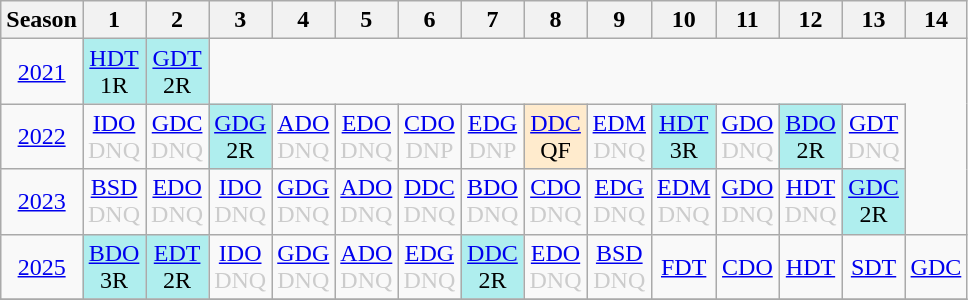<table class="wikitable" style="width:50%; margin:0">
<tr>
<th>Season</th>
<th>1</th>
<th>2</th>
<th>3</th>
<th>4</th>
<th>5</th>
<th>6</th>
<th>7</th>
<th>8</th>
<th>9</th>
<th>10</th>
<th>11</th>
<th>12</th>
<th>13</th>
<th>14</th>
</tr>
<tr>
<td style="text-align:center;"background:#efefef;"><a href='#'>2021</a></td>
<td style="text-align:center; background:#afeeee;"><a href='#'>HDT</a><br>1R</td>
<td style="text-align:center; background:#afeeee;"><a href='#'>GDT</a><br>2R</td>
</tr>
<tr>
<td style="text-align:center;"background:#efefef;"><a href='#'>2022</a></td>
<td style="text-align:center; color:#ccc;"><a href='#'>IDO</a><br>DNQ</td>
<td style="text-align:center; color:#ccc;"><a href='#'>GDC</a><br>DNQ</td>
<td style="text-align:center; background:#afeeee;"><a href='#'>GDG</a><br>2R</td>
<td style="text-align:center; color:#ccc;"><a href='#'>ADO</a><br>DNQ</td>
<td style="text-align:center; color:#ccc;"><a href='#'>EDO</a><br>DNQ</td>
<td style="text-align:center; color:#ccc;"><a href='#'>CDO</a><br>DNP</td>
<td style="text-align:center; color:#ccc;"><a href='#'>EDG</a><br>DNP</td>
<td style="text-align:center; background:#ffebcd;"><a href='#'>DDC</a><br>QF</td>
<td style="text-align:center; color:#ccc;"><a href='#'>EDM</a><br>DNQ</td>
<td style="text-align:center; background:#afeeee;"><a href='#'>HDT</a><br>3R</td>
<td style="text-align:center; color:#ccc;"><a href='#'>GDO</a><br>DNQ</td>
<td style="text-align:center; background:#afeeee;"><a href='#'>BDO</a><br>2R</td>
<td style="text-align:center; color:#ccc;"><a href='#'>GDT</a><br>DNQ</td>
</tr>
<tr>
<td style="text-align:center;"background:#efefef;"><a href='#'>2023</a></td>
<td style="text-align:center; color:#ccc;"><a href='#'>BSD</a><br>DNQ</td>
<td style="text-align:center; color:#ccc;"><a href='#'>EDO</a><br>DNQ</td>
<td style="text-align:center; color:#ccc;"><a href='#'>IDO</a><br>DNQ</td>
<td style="text-align:center; color:#ccc;"><a href='#'>GDG</a><br>DNQ</td>
<td style="text-align:center; color:#ccc;"><a href='#'>ADO</a><br>DNQ</td>
<td style="text-align:center; color:#ccc;"><a href='#'>DDC</a><br>DNQ</td>
<td style="text-align:center; color:#ccc;"><a href='#'>BDO</a><br>DNQ</td>
<td style="text-align:center; color:#ccc;"><a href='#'>CDO</a><br>DNQ</td>
<td style="text-align:center; color:#ccc;"><a href='#'>EDG</a><br>DNQ</td>
<td style="text-align:center; color:#ccc;"><a href='#'>EDM</a><br>DNQ</td>
<td style="text-align:center; color:#ccc;"><a href='#'>GDO</a><br>DNQ</td>
<td style="text-align:center; color:#ccc;"><a href='#'>HDT</a><br>DNQ</td>
<td style="text-align:center; background:#afeeee;"><a href='#'>GDC</a><br>2R</td>
</tr>
<tr>
<td style="text-align:center;"background:#efefef;"><a href='#'>2025</a></td>
<td style="text-align:center; background:#afeeee;"><a href='#'>BDO</a><br>3R</td>
<td style="text-align:center; background:#afeeee;"><a href='#'>EDT</a><br>2R</td>
<td style="text-align:center; color:#ccc;"><a href='#'>IDO</a><br>DNQ</td>
<td style="text-align:center; color:#ccc;"><a href='#'>GDG</a><br>DNQ</td>
<td style="text-align:center; color:#ccc;"><a href='#'>ADO</a><br>DNQ</td>
<td style="text-align:center; color:#ccc;"><a href='#'>EDG</a><br>DNQ</td>
<td style="text-align:center; background:#afeeee;"><a href='#'>DDC</a><br>2R</td>
<td style="text-align:center; color:#ccc;"><a href='#'>EDO</a><br>DNQ</td>
<td style="text-align:center; color:#ccc;"><a href='#'>BSD</a><br>DNQ</td>
<td style="text-align:center; color:#ccc;"><a href='#'>FDT</a><br></td>
<td style="text-align:center; color:#ccc;"><a href='#'>CDO</a><br></td>
<td style="text-align:center; color:#ccc;"><a href='#'>HDT</a><br></td>
<td style="text-align:center; color:#ccc;"><a href='#'>SDT</a><br></td>
<td style="text-align:center; color:#ccc;"><a href='#'>GDC</a><br></td>
</tr>
<tr>
</tr>
</table>
